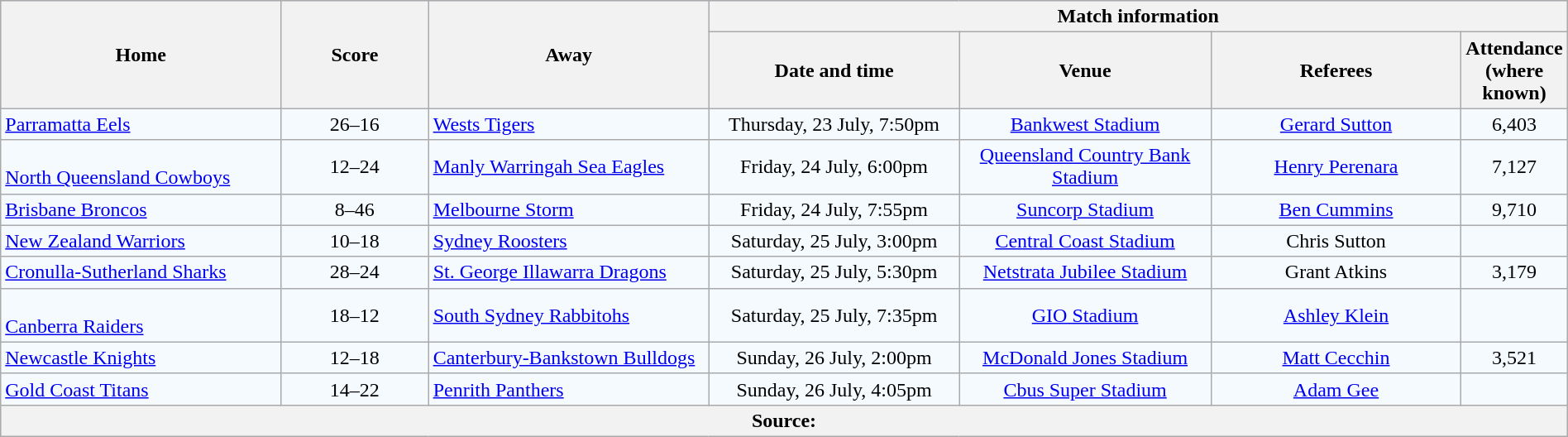<table class="wikitable" style="border-collapse:collapse; text-align:center; width:100%;">
<tr style="background:#c1d8ff;">
<th rowspan="2" style="width:19%;">Home</th>
<th rowspan="2" style="width:10%;">Score</th>
<th rowspan="2" style="width:19%;">Away</th>
<th colspan="6">Match information</th>
</tr>
<tr style="background:#efefef;">
<th width="17%">Date and time</th>
<th width="17%">Venue</th>
<th width="17%">Referees</th>
<th width="5%">Attendance<br>(where known)</th>
</tr>
<tr style="text-align:center; background:#f5faff;">
<td align="left"> <a href='#'>Parramatta Eels</a></td>
<td>26–16</td>
<td align="left"> <a href='#'>Wests Tigers</a></td>
<td>Thursday, 23 July, 7:50pm</td>
<td><a href='#'>Bankwest Stadium</a></td>
<td><a href='#'>Gerard Sutton</a></td>
<td>6,403</td>
</tr>
<tr style="text-align:center; background:#f5faff;">
<td align="left"><br> <a href='#'>North Queensland Cowboys</a></td>
<td>12–24</td>
<td align="left"> <a href='#'>Manly Warringah Sea Eagles</a></td>
<td>Friday, 24 July, 6:00pm</td>
<td><a href='#'>Queensland Country Bank Stadium</a></td>
<td><a href='#'>Henry Perenara</a></td>
<td>7,127</td>
</tr>
<tr style="text-align:center; background:#f5faff;">
<td align="left"> <a href='#'>Brisbane Broncos</a></td>
<td>8–46</td>
<td align="left"> <a href='#'>Melbourne Storm</a></td>
<td>Friday, 24 July, 7:55pm</td>
<td><a href='#'>Suncorp Stadium</a></td>
<td><a href='#'>Ben Cummins</a></td>
<td>9,710</td>
</tr>
<tr style="text-align:center; background:#f5faff;">
<td align="left"> <a href='#'>New Zealand Warriors</a></td>
<td>10–18</td>
<td align="left"> <a href='#'>Sydney Roosters</a></td>
<td>Saturday, 25 July, 3:00pm</td>
<td><a href='#'>Central Coast Stadium</a></td>
<td>Chris Sutton</td>
<td></td>
</tr>
<tr style="text-align:center; background:#f5faff;">
<td align="left"> <a href='#'>Cronulla-Sutherland Sharks</a></td>
<td>28–24</td>
<td align="left"> <a href='#'>St. George Illawarra Dragons</a></td>
<td>Saturday, 25 July, 5:30pm</td>
<td><a href='#'>Netstrata Jubilee Stadium</a></td>
<td>Grant Atkins</td>
<td>3,179</td>
</tr>
<tr style="text-align:center; background:#f5faff;">
<td align="left"><br> <a href='#'>Canberra Raiders</a></td>
<td>18–12</td>
<td align="left"> <a href='#'>South Sydney Rabbitohs</a></td>
<td>Saturday, 25 July, 7:35pm</td>
<td><a href='#'>GIO Stadium</a></td>
<td><a href='#'>Ashley Klein</a></td>
<td></td>
</tr>
<tr style="text-align:center; background:#f5faff;">
<td align="left"> <a href='#'>Newcastle Knights</a></td>
<td>12–18</td>
<td align="left"> <a href='#'>Canterbury-Bankstown Bulldogs</a></td>
<td>Sunday, 26 July, 2:00pm</td>
<td><a href='#'>McDonald Jones Stadium</a></td>
<td><a href='#'>Matt Cecchin</a></td>
<td>3,521</td>
</tr>
<tr style="text-align:center; background:#f5faff;">
<td align="left"> <a href='#'>Gold Coast Titans</a></td>
<td>14–22</td>
<td align="left"> <a href='#'>Penrith Panthers</a></td>
<td>Sunday, 26 July, 4:05pm</td>
<td><a href='#'>Cbus Super Stadium</a></td>
<td><a href='#'>Adam Gee</a></td>
<td></td>
</tr>
<tr style="background:#c1d8ff;">
<th colspan="7">Source:</th>
</tr>
</table>
